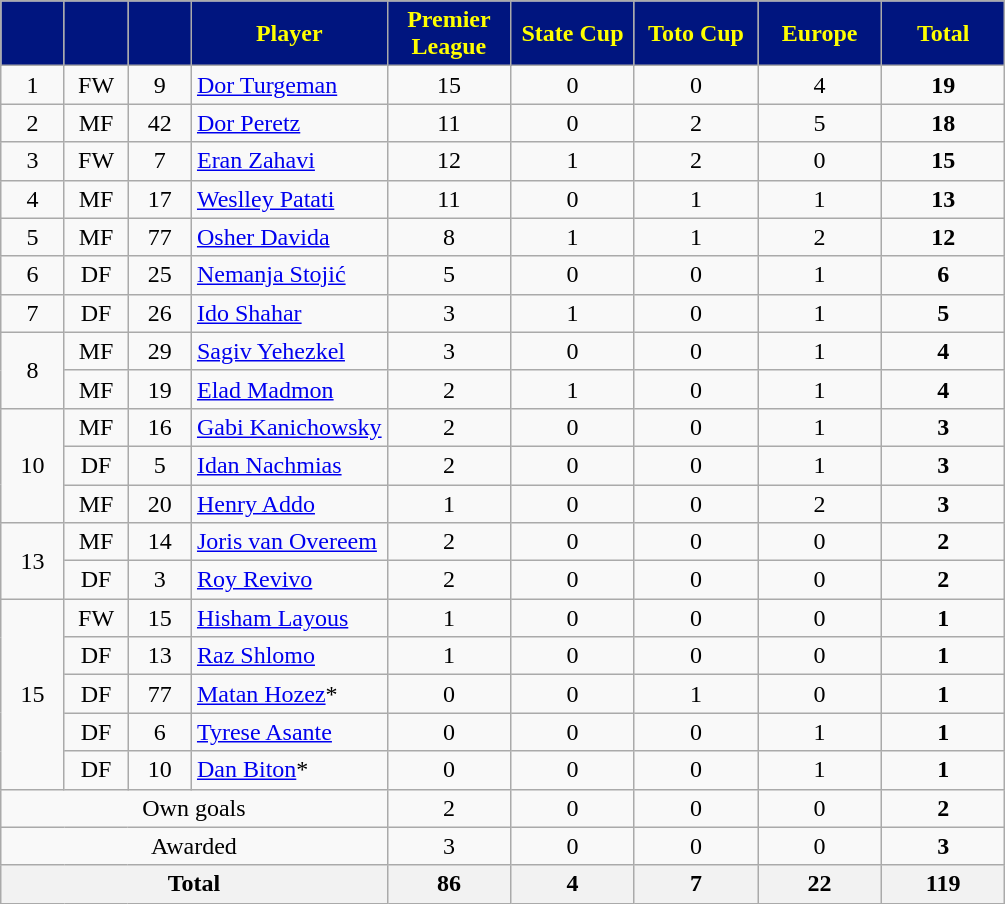<table class="wikitable sortable" style="text-align:center">
<tr>
<th style="background:#00157F;color:#FFFF00;width:35px"></th>
<th style="background:#00157F;color:#FFFF00;width:35px"></th>
<th style="background:#00157F;color:#FFFF00;width:35px"></th>
<th style="background:#00157F;color:#FFFF00">Player</th>
<th style="background:#00157F;color:#FFFF00;width:75px">Premier League</th>
<th style="background:#00157F;color:#FFFF00;width:75px">State Cup</th>
<th style="background:#00157F;color:#FFFF00;width:75px">Toto Cup</th>
<th style="background:#00157F;color:#FFFF00;width:75px">Europe</th>
<th style="background:#00157F;color:#FFFF00;width:75px">Total</th>
</tr>
<tr>
<td>1</td>
<td>FW</td>
<td>9</td>
<td style="text-align:left"> <a href='#'>Dor Turgeman</a></td>
<td>15</td>
<td>0</td>
<td>0</td>
<td>4</td>
<td><strong>19</strong></td>
</tr>
<tr>
<td>2</td>
<td>MF</td>
<td>42</td>
<td style="text-align:left"> <a href='#'>Dor Peretz</a></td>
<td>11</td>
<td>0</td>
<td>2</td>
<td>5</td>
<td><strong>18</strong></td>
</tr>
<tr>
<td>3</td>
<td>FW</td>
<td>7</td>
<td style="text-align:left"> <a href='#'>Eran Zahavi</a></td>
<td>12</td>
<td>1</td>
<td>2</td>
<td>0</td>
<td><strong>15</strong></td>
</tr>
<tr>
<td>4</td>
<td>MF</td>
<td>17</td>
<td style="text-align:left;"> <a href='#'>Weslley Patati</a></td>
<td>11</td>
<td>0</td>
<td>1</td>
<td>1</td>
<td><strong>13</strong></td>
</tr>
<tr>
<td>5</td>
<td>MF</td>
<td>77</td>
<td style="text-align:left;"> <a href='#'>Osher Davida</a></td>
<td>8</td>
<td>1</td>
<td>1</td>
<td>2</td>
<td><strong>12</strong></td>
</tr>
<tr>
<td>6</td>
<td>DF</td>
<td>25</td>
<td style="text-align:left;"> <a href='#'>Nemanja Stojić</a></td>
<td>5</td>
<td>0</td>
<td>0</td>
<td>1</td>
<td><strong>6</strong></td>
</tr>
<tr>
<td>7</td>
<td>DF</td>
<td>26</td>
<td style="text-align:left;"> <a href='#'>Ido Shahar</a></td>
<td>3</td>
<td>1</td>
<td>0</td>
<td>1</td>
<td><strong>5</strong></td>
</tr>
<tr>
<td rowspan="2">8</td>
<td>MF</td>
<td>29</td>
<td style="text-align:left;"> <a href='#'>Sagiv Yehezkel</a></td>
<td>3</td>
<td>0</td>
<td>0</td>
<td>1</td>
<td><strong>4</strong></td>
</tr>
<tr>
<td>MF</td>
<td>19</td>
<td style="text-align:left"> <a href='#'>Elad Madmon</a></td>
<td>2</td>
<td>1</td>
<td>0</td>
<td>1</td>
<td><strong>4</strong></td>
</tr>
<tr>
<td rowspan="3">10</td>
<td>MF</td>
<td>16</td>
<td style="text-align:left"> <a href='#'>Gabi Kanichowsky</a></td>
<td>2</td>
<td>0</td>
<td>0</td>
<td>1</td>
<td><strong>3</strong></td>
</tr>
<tr>
<td>DF</td>
<td>5</td>
<td style="text-align:left;"> <a href='#'>Idan Nachmias</a></td>
<td>2</td>
<td>0</td>
<td>0</td>
<td>1</td>
<td><strong>3</strong></td>
</tr>
<tr>
<td>MF</td>
<td>20</td>
<td style="text-align:left;"> <a href='#'>Henry Addo</a></td>
<td>1</td>
<td>0</td>
<td>0</td>
<td>2</td>
<td><strong>3</strong></td>
</tr>
<tr>
<td rowspan="2">13</td>
<td>MF</td>
<td>14</td>
<td style="text-align:left;"> <a href='#'>Joris van Overeem</a></td>
<td>2</td>
<td>0</td>
<td>0</td>
<td>0</td>
<td><strong>2</strong></td>
</tr>
<tr>
<td>DF</td>
<td>3</td>
<td style="text-align:left;"> <a href='#'>Roy Revivo</a></td>
<td>2</td>
<td>0</td>
<td>0</td>
<td>0</td>
<td><strong>2</strong></td>
</tr>
<tr>
<td rowspan="5">15</td>
<td>FW</td>
<td>15</td>
<td style="text-align:left;"> <a href='#'>Hisham Layous</a></td>
<td>1</td>
<td>0</td>
<td>0</td>
<td>0</td>
<td><strong>1</strong></td>
</tr>
<tr>
<td>DF</td>
<td>13</td>
<td style="text-align:left"> <a href='#'>Raz Shlomo</a></td>
<td>1</td>
<td>0</td>
<td>0</td>
<td>0</td>
<td><strong>1</strong></td>
</tr>
<tr>
<td>DF</td>
<td>77</td>
<td style="text-align:left;"> <a href='#'>Matan Hozez</a>*</td>
<td>0</td>
<td>0</td>
<td>1</td>
<td>0</td>
<td><strong>1</strong></td>
</tr>
<tr>
<td>DF</td>
<td>6</td>
<td style="text-align:left;"> <a href='#'>Tyrese Asante</a></td>
<td>0</td>
<td>0</td>
<td>0</td>
<td>1</td>
<td><strong>1</strong></td>
</tr>
<tr>
<td>DF</td>
<td>10</td>
<td style="text-align:left"> <a href='#'>Dan Biton</a>*</td>
<td>0</td>
<td>0</td>
<td>0</td>
<td>1</td>
<td><strong>1</strong></td>
</tr>
<tr>
<td colspan="4">Own goals</td>
<td>2</td>
<td>0</td>
<td>0</td>
<td>0</td>
<td><strong>2</strong></td>
</tr>
<tr>
<td colspan="4">Awarded</td>
<td>3</td>
<td>0</td>
<td>0</td>
<td>0</td>
<td><strong>3</strong></td>
</tr>
<tr class="sortbottom">
<th colspan="4">Total</th>
<th>86</th>
<th>4</th>
<th>7</th>
<th>22</th>
<th>119</th>
</tr>
</table>
